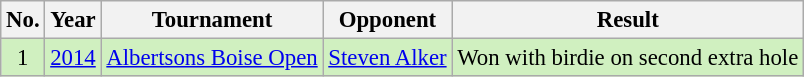<table class="wikitable" style="font-size:95%;">
<tr>
<th>No.</th>
<th>Year</th>
<th>Tournament</th>
<th>Opponent</th>
<th>Result</th>
</tr>
<tr style="background:#D0F0C0;">
<td align=center>1</td>
<td><a href='#'>2014</a></td>
<td><a href='#'>Albertsons Boise Open</a></td>
<td> <a href='#'>Steven Alker</a></td>
<td>Won with birdie on second extra hole</td>
</tr>
</table>
